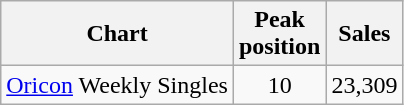<table class="wikitable">
<tr>
<th>Chart</th>
<th>Peak<br>position</th>
<th>Sales</th>
</tr>
<tr>
<td><a href='#'>Oricon</a> Weekly Singles</td>
<td align="center">10</td>
<td align="center">23,309</td>
</tr>
</table>
